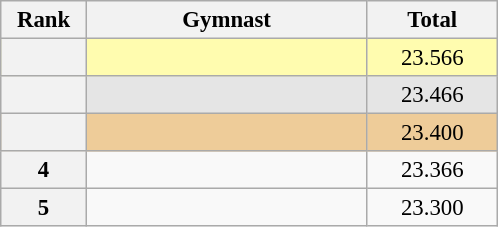<table class="wikitable sortable" style="text-align:center; font-size:95%">
<tr>
<th scope="col" style="width:50px;">Rank</th>
<th scope="col" style="width:180px;">Gymnast</th>
<th scope="col" style="width:80px;">Total</th>
</tr>
<tr style="background:#fffcaf;">
<th scope=row style="text-align:center"></th>
<td style="text-align:left;"></td>
<td>23.566</td>
</tr>
<tr style="background:#e5e5e5;">
<th scope=row style="text-align:center"></th>
<td style="text-align:left;"></td>
<td>23.466</td>
</tr>
<tr style="background:#ec9;">
<th scope=row style="text-align:center"></th>
<td style="text-align:left;"></td>
<td>23.400</td>
</tr>
<tr>
<th scope=row style="text-align:center">4</th>
<td style="text-align:left;"></td>
<td>23.366</td>
</tr>
<tr>
<th scope=row style="text-align:center">5</th>
<td style="text-align:left;"></td>
<td>23.300</td>
</tr>
</table>
